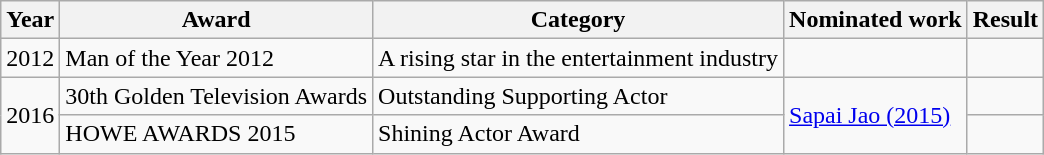<table class="wikitable">
<tr>
<th>Year</th>
<th>Award</th>
<th>Category</th>
<th>Nominated work</th>
<th>Result</th>
</tr>
<tr>
<td>2012</td>
<td>Man of the Year 2012</td>
<td>A rising star in the entertainment industry</td>
<td></td>
<td></td>
</tr>
<tr>
<td rowspan="2">2016</td>
<td>30th Golden Television Awards</td>
<td>Outstanding Supporting Actor</td>
<td rowspan="2"><a href='#'>Sapai Jao (2015)</a></td>
<td>  </td>
</tr>
<tr>
<td>HOWE AWARDS 2015</td>
<td>Shining Actor Award</td>
<td> </td>
</tr>
</table>
